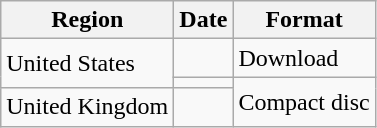<table class="wikitable">
<tr>
<th>Region</th>
<th>Date</th>
<th>Format</th>
</tr>
<tr>
<td rowspan="2">United States</td>
<td></td>
<td>Download</td>
</tr>
<tr>
<td></td>
<td rowspan="2">Compact disc</td>
</tr>
<tr>
<td>United Kingdom</td>
<td></td>
</tr>
</table>
